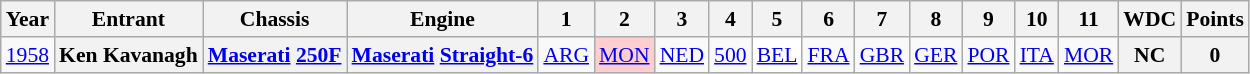<table class="wikitable" style="text-align:center; font-size:90%">
<tr>
<th>Year</th>
<th>Entrant</th>
<th>Chassis</th>
<th>Engine</th>
<th>1</th>
<th>2</th>
<th>3</th>
<th>4</th>
<th>5</th>
<th>6</th>
<th>7</th>
<th>8</th>
<th>9</th>
<th>10</th>
<th>11</th>
<th>WDC</th>
<th>Points</th>
</tr>
<tr>
<td><a href='#'>1958</a></td>
<th>Ken Kavanagh</th>
<th><a href='#'>Maserati</a> <a href='#'>250F</a></th>
<th><a href='#'>Maserati</a> <a href='#'>Straight-6</a></th>
<td><a href='#'>ARG</a></td>
<td style="background:#FFCFCF;"><a href='#'>MON</a><br></td>
<td><a href='#'>NED</a></td>
<td><a href='#'>500</a></td>
<td style="background:#FFFFFF;"><a href='#'>BEL</a><br></td>
<td><a href='#'>FRA</a></td>
<td><a href='#'>GBR</a></td>
<td><a href='#'>GER</a></td>
<td><a href='#'>POR</a></td>
<td><a href='#'>ITA</a></td>
<td><a href='#'>MOR</a></td>
<th>NC</th>
<th>0</th>
</tr>
</table>
